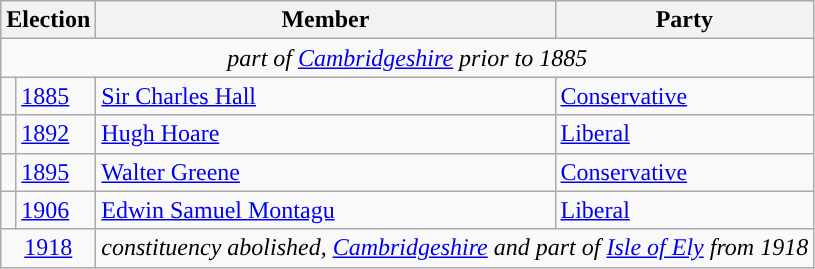<table class="wikitable">
<tr>
<th colspan="2">Election</th>
<th>Member</th>
<th>Party</th>
</tr>
<tr>
<td colspan="4" align="center"><em>part of <a href='#'>Cambridgeshire</a> prior to 1885</em></td>
</tr>
<tr>
<td style="color:inherit;background-color: "></td>
<td><a href='#'>1885</a></td>
<td><a href='#'>Sir Charles Hall</a></td>
<td><a href='#'>Conservative</a></td>
</tr>
<tr>
<td style="color:inherit;background-color: "></td>
<td><a href='#'>1892</a></td>
<td><a href='#'>Hugh Hoare</a></td>
<td><a href='#'>Liberal</a></td>
</tr>
<tr>
<td style="color:inherit;background-color: "></td>
<td><a href='#'>1895</a></td>
<td><a href='#'>Walter Greene</a></td>
<td><a href='#'>Conservative</a></td>
</tr>
<tr>
<td style="color:inherit;background-color: "></td>
<td><a href='#'>1906</a></td>
<td><a href='#'>Edwin Samuel Montagu</a></td>
<td><a href='#'>Liberal</a></td>
</tr>
<tr>
<td colspan="2" align="center"><a href='#'>1918</a></td>
<td colspan="2"><em>constituency abolished, <a href='#'>Cambridgeshire</a> and part of <a href='#'>Isle of Ely</a> from 1918</em></td>
</tr>
</table>
